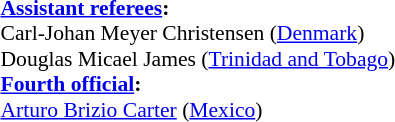<table width=100% style="font-size: 90%">
<tr>
<td><br><strong><a href='#'>Assistant referees</a>:</strong>
<br>Carl-Johan Meyer Christensen (<a href='#'>Denmark</a>)
<br>Douglas Micael James (<a href='#'>Trinidad and Tobago</a>)
<br><strong><a href='#'>Fourth official</a>:</strong>
<br><a href='#'>Arturo Brizio Carter</a> (<a href='#'>Mexico</a>)</td>
</tr>
</table>
